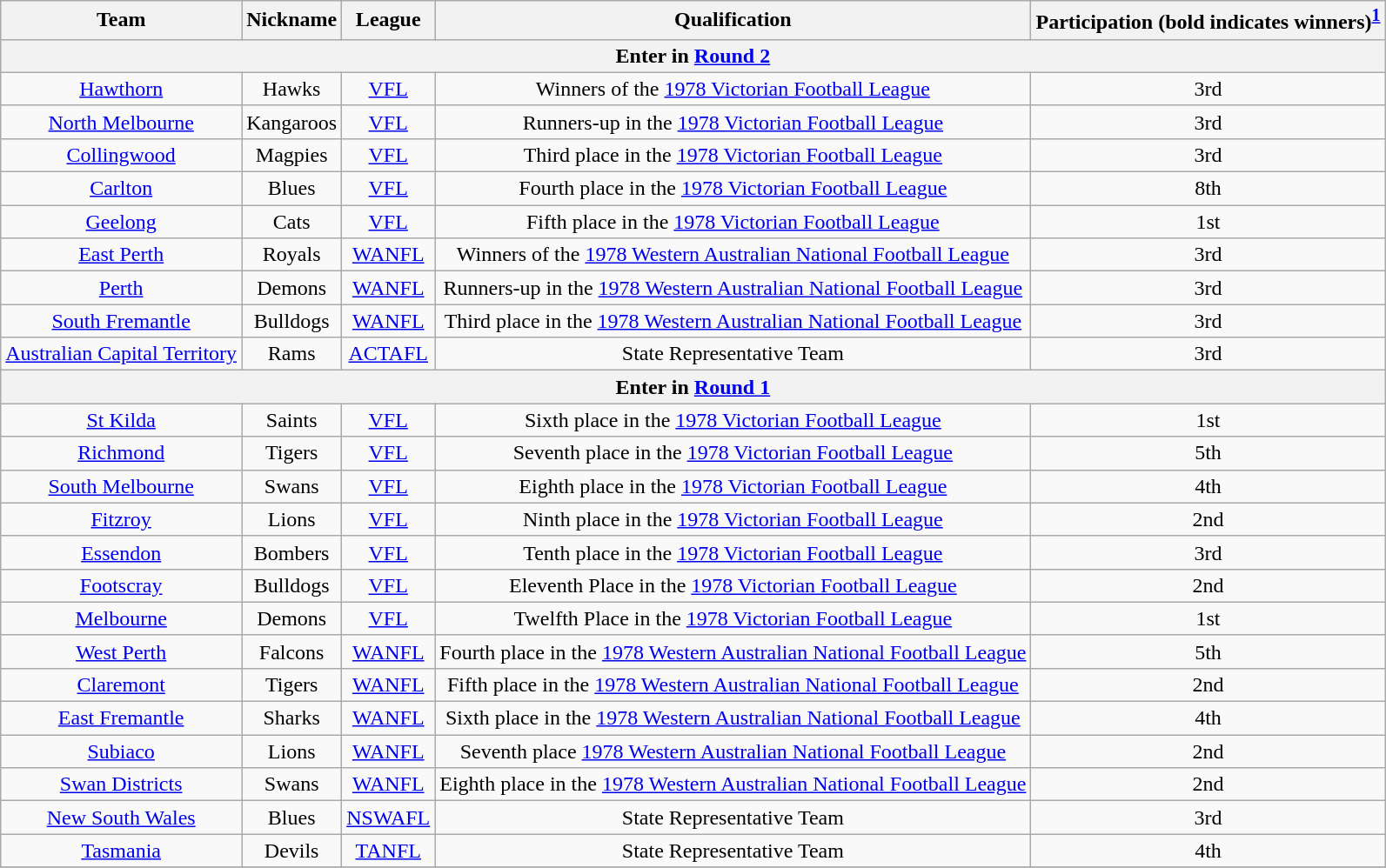<table class="wikitable" style="text-align:center">
<tr>
<th>Team</th>
<th>Nickname</th>
<th>League</th>
<th>Qualification</th>
<th>Participation (bold indicates winners)<sup><strong><a href='#'>1</a></strong></sup></th>
</tr>
<tr>
<th colspan=5>Enter in <a href='#'>Round 2</a></th>
</tr>
<tr>
<td><a href='#'>Hawthorn</a></td>
<td>Hawks</td>
<td><a href='#'>VFL</a></td>
<td>Winners of the <a href='#'>1978 Victorian Football League</a></td>
<td>3rd </td>
</tr>
<tr>
<td><a href='#'>North Melbourne</a></td>
<td>Kangaroos</td>
<td><a href='#'>VFL</a></td>
<td>Runners-up in the <a href='#'>1978 Victorian Football League</a></td>
<td>3rd </td>
</tr>
<tr>
<td><a href='#'>Collingwood</a></td>
<td>Magpies</td>
<td><a href='#'>VFL</a></td>
<td>Third place in the <a href='#'>1978 Victorian Football League</a></td>
<td>3rd </td>
</tr>
<tr>
<td><a href='#'>Carlton</a></td>
<td>Blues</td>
<td><a href='#'>VFL</a></td>
<td>Fourth place in the <a href='#'>1978 Victorian Football League</a></td>
<td>8th </td>
</tr>
<tr>
<td><a href='#'>Geelong</a></td>
<td>Cats</td>
<td><a href='#'>VFL</a></td>
<td>Fifth place in the <a href='#'>1978 Victorian Football League</a></td>
<td>1st</td>
</tr>
<tr>
<td><a href='#'>East Perth</a></td>
<td>Royals</td>
<td><a href='#'>WANFL</a></td>
<td>Winners of the <a href='#'>1978 Western Australian National Football League</a></td>
<td>3rd </td>
</tr>
<tr>
<td><a href='#'>Perth</a></td>
<td>Demons</td>
<td><a href='#'>WANFL</a></td>
<td>Runners-up in the <a href='#'>1978 Western Australian National Football League</a></td>
<td>3rd </td>
</tr>
<tr>
<td><a href='#'>South Fremantle</a></td>
<td>Bulldogs</td>
<td><a href='#'>WANFL</a></td>
<td>Third place in the <a href='#'>1978 Western Australian National Football League</a></td>
<td>3rd </td>
</tr>
<tr>
<td><a href='#'>Australian Capital Territory</a></td>
<td>Rams</td>
<td><a href='#'>ACTAFL</a></td>
<td>State Representative Team</td>
<td>3rd </td>
</tr>
<tr>
<th colspan=5>Enter in <a href='#'>Round 1</a></th>
</tr>
<tr>
<td><a href='#'>St Kilda</a></td>
<td>Saints</td>
<td><a href='#'>VFL</a></td>
<td>Sixth place in the <a href='#'>1978 Victorian Football League</a></td>
<td>1st</td>
</tr>
<tr>
<td><a href='#'>Richmond</a></td>
<td>Tigers</td>
<td><a href='#'>VFL</a></td>
<td>Seventh place in the <a href='#'>1978 Victorian Football League</a></td>
<td>5th </td>
</tr>
<tr>
<td><a href='#'>South Melbourne</a></td>
<td>Swans</td>
<td><a href='#'>VFL</a></td>
<td>Eighth place in the <a href='#'>1978 Victorian Football League</a></td>
<td>4th </td>
</tr>
<tr>
<td><a href='#'>Fitzroy</a></td>
<td>Lions</td>
<td><a href='#'>VFL</a></td>
<td>Ninth place in the <a href='#'>1978 Victorian Football League</a></td>
<td>2nd </td>
</tr>
<tr>
<td><a href='#'>Essendon</a></td>
<td>Bombers</td>
<td><a href='#'>VFL</a></td>
<td>Tenth place in the <a href='#'>1978 Victorian Football League</a></td>
<td>3rd </td>
</tr>
<tr>
<td><a href='#'>Footscray</a></td>
<td>Bulldogs</td>
<td><a href='#'>VFL</a></td>
<td>Eleventh Place in the <a href='#'>1978 Victorian Football League</a></td>
<td>2nd </td>
</tr>
<tr>
<td><a href='#'>Melbourne</a></td>
<td>Demons</td>
<td><a href='#'>VFL</a></td>
<td>Twelfth Place in the <a href='#'>1978 Victorian Football League</a></td>
<td>1st</td>
</tr>
<tr>
<td><a href='#'>West Perth</a></td>
<td>Falcons</td>
<td><a href='#'>WANFL</a></td>
<td>Fourth place in the <a href='#'>1978 Western Australian National Football League</a></td>
<td>5th </td>
</tr>
<tr>
<td><a href='#'>Claremont</a></td>
<td>Tigers</td>
<td><a href='#'>WANFL</a></td>
<td>Fifth place in the <a href='#'>1978 Western Australian National Football League</a></td>
<td>2nd </td>
</tr>
<tr>
<td><a href='#'>East Fremantle</a></td>
<td>Sharks</td>
<td><a href='#'>WANFL</a></td>
<td>Sixth place in the <a href='#'>1978 Western Australian National Football League</a></td>
<td>4th </td>
</tr>
<tr>
<td><a href='#'>Subiaco</a></td>
<td>Lions</td>
<td><a href='#'>WANFL</a></td>
<td>Seventh place <a href='#'>1978 Western Australian National Football League</a></td>
<td>2nd </td>
</tr>
<tr>
<td><a href='#'>Swan Districts</a></td>
<td>Swans</td>
<td><a href='#'>WANFL</a></td>
<td>Eighth place in the <a href='#'>1978 Western Australian National Football League</a></td>
<td>2nd </td>
</tr>
<tr>
<td><a href='#'>New South Wales</a></td>
<td>Blues</td>
<td><a href='#'>NSWAFL</a></td>
<td>State Representative Team</td>
<td>3rd </td>
</tr>
<tr>
<td><a href='#'>Tasmania</a></td>
<td>Devils</td>
<td><a href='#'>TANFL</a></td>
<td>State Representative Team</td>
<td>4th </td>
</tr>
<tr>
</tr>
</table>
